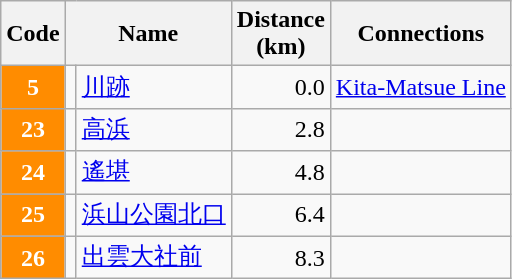<table class="wikitable" rules="all">
<tr>
<th>Code</th>
<th colspan="2">Name</th>
<th style="width:3em;">Distance (km)</th>
<th>Connections</th>
</tr>
<tr>
<th style="background-color:darkorange; color:#fff;">5</th>
<td></td>
<td><a href='#'>川跡</a></td>
<td style="text-align:right;">0.0</td>
<td><a href='#'>Kita-Matsue Line</a></td>
</tr>
<tr>
<th style="background-color:darkorange; color:#fff;">23</th>
<td></td>
<td><a href='#'>高浜</a></td>
<td style="text-align:right;">2.8</td>
<td> </td>
</tr>
<tr>
<th style="background-color:darkorange; color:#fff;">24</th>
<td></td>
<td><a href='#'>遙堪</a></td>
<td style="text-align:right;">4.8</td>
<td> </td>
</tr>
<tr>
<th style="background-color:darkorange; color:#fff;">25</th>
<td></td>
<td><a href='#'>浜山公園北口</a></td>
<td style="text-align:right;">6.4</td>
<td> </td>
</tr>
<tr>
<th style="background-color:darkorange; color:#fff;">26</th>
<td></td>
<td><a href='#'>出雲大社前</a></td>
<td style="text-align:right;">8.3</td>
<td> </td>
</tr>
</table>
